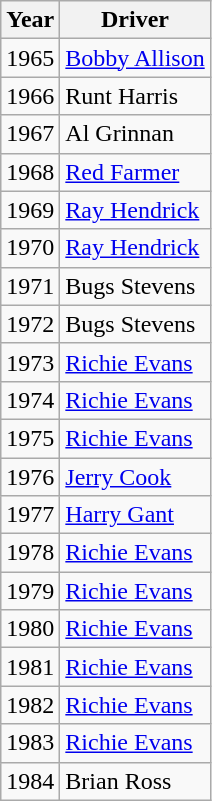<table class="wikitable">
<tr>
<th scope="col">Year</th>
<th scope="col">Driver</th>
</tr>
<tr>
<td>1965</td>
<td><a href='#'>Bobby Allison</a></td>
</tr>
<tr>
<td>1966</td>
<td>Runt Harris</td>
</tr>
<tr>
<td>1967</td>
<td>Al Grinnan</td>
</tr>
<tr>
<td>1968</td>
<td><a href='#'>Red Farmer</a></td>
</tr>
<tr>
<td>1969</td>
<td><a href='#'>Ray Hendrick</a></td>
</tr>
<tr>
<td>1970</td>
<td><a href='#'>Ray Hendrick</a></td>
</tr>
<tr>
<td>1971</td>
<td>Bugs Stevens</td>
</tr>
<tr>
<td>1972</td>
<td>Bugs Stevens</td>
</tr>
<tr>
<td>1973</td>
<td><a href='#'>Richie Evans</a></td>
</tr>
<tr>
<td>1974</td>
<td><a href='#'>Richie Evans</a></td>
</tr>
<tr>
<td>1975</td>
<td><a href='#'>Richie Evans</a></td>
</tr>
<tr>
<td>1976</td>
<td><a href='#'>Jerry Cook</a></td>
</tr>
<tr>
<td>1977</td>
<td><a href='#'>Harry Gant</a></td>
</tr>
<tr>
<td>1978</td>
<td><a href='#'>Richie Evans</a></td>
</tr>
<tr>
<td>1979</td>
<td><a href='#'>Richie Evans</a></td>
</tr>
<tr>
<td>1980</td>
<td><a href='#'>Richie Evans</a></td>
</tr>
<tr>
<td>1981</td>
<td><a href='#'>Richie Evans</a></td>
</tr>
<tr>
<td>1982</td>
<td><a href='#'>Richie Evans</a></td>
</tr>
<tr>
<td>1983</td>
<td><a href='#'>Richie Evans</a></td>
</tr>
<tr>
<td>1984</td>
<td>Brian Ross</td>
</tr>
</table>
